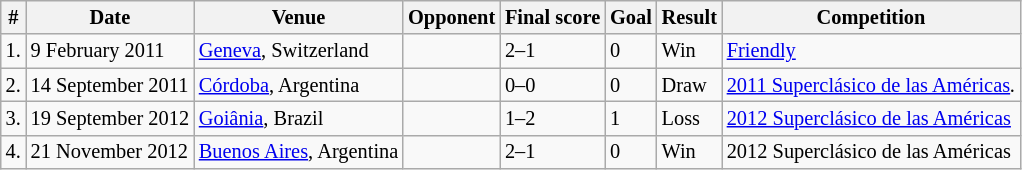<table class="wikitable collapsible collapsed" style="font-size:85%;">
<tr>
<th>#</th>
<th>Date</th>
<th>Venue</th>
<th>Opponent</th>
<th>Final score</th>
<th>Goal</th>
<th>Result</th>
<th>Competition</th>
</tr>
<tr>
<td>1.</td>
<td>9 February 2011</td>
<td><a href='#'>Geneva</a>, Switzerland</td>
<td></td>
<td>2–1</td>
<td>0</td>
<td>Win</td>
<td><a href='#'>Friendly</a></td>
</tr>
<tr>
<td>2.</td>
<td>14 September 2011</td>
<td><a href='#'>Córdoba</a>, Argentina</td>
<td></td>
<td>0–0</td>
<td>0</td>
<td>Draw</td>
<td><a href='#'>2011 Superclásico de las Américas</a><em>.</td>
</tr>
<tr>
<td>3.</td>
<td>19 September 2012</td>
<td><a href='#'>Goiânia</a>, Brazil</td>
<td></td>
<td>1–2</td>
<td>1</td>
<td>Loss</td>
<td><a href='#'>2012 Superclásico de las Américas</a></td>
</tr>
<tr>
<td>4.</td>
<td>21 November 2012</td>
<td><a href='#'>Buenos Aires</a>, Argentina</td>
<td></td>
<td>2–1</td>
<td>0</td>
<td>Win</td>
<td>2012 Superclásico de las Américas</td>
</tr>
</table>
